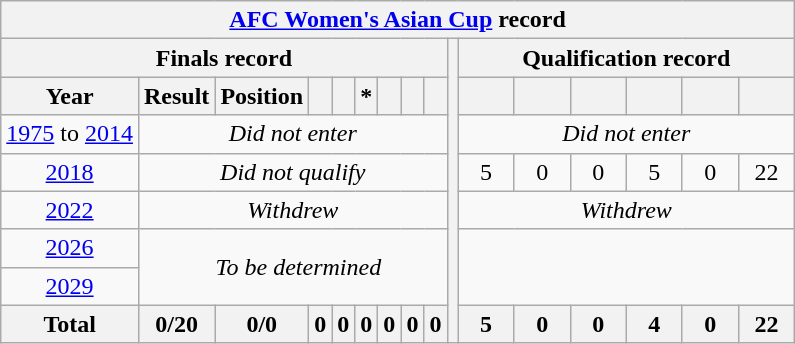<table class="wikitable" style="text-align: center;font-size:100%">
<tr>
<th colspan=16><a href='#'>AFC Women's Asian Cup</a> record</th>
</tr>
<tr>
<th colspan=9>Finals record</th>
<th style="width:0%;" rowspan="21"></th>
<th colspan=6>Qualification record</th>
</tr>
<tr>
<th>Year</th>
<th>Result</th>
<th>Position</th>
<th></th>
<th></th>
<th>*</th>
<th></th>
<th></th>
<th></th>
<th width=30></th>
<th width=30></th>
<th width=30></th>
<th width=30></th>
<th width=30></th>
<th width=30></th>
</tr>
<tr>
<td> <a href='#'>1975</a> to  <a href='#'>2014</a></td>
<td colspan=8><em>Did not enter</em></td>
<td colspan=6><em>Did not enter</em></td>
</tr>
<tr>
<td> <a href='#'>2018</a></td>
<td colspan=8><em>Did not qualify</em></td>
<td>5</td>
<td>0</td>
<td>0</td>
<td>5</td>
<td>0</td>
<td>22</td>
</tr>
<tr>
<td> <a href='#'>2022</a></td>
<td colspan=8><em>Withdrew</em></td>
<td colspan=6><em>Withdrew</em></td>
</tr>
<tr>
<td> <a href='#'>2026</a></td>
<td colspan=9 rowspan=2><em>To be determined </em></td>
</tr>
<tr>
<td> <a href='#'>2029</a></td>
</tr>
<tr>
<th>Total</th>
<th>0/20</th>
<th>0/0</th>
<th>0</th>
<th>0</th>
<th>0</th>
<th>0</th>
<th>0</th>
<th>0</th>
<th>5</th>
<th>0</th>
<th>0</th>
<th>4</th>
<th>0</th>
<th>22</th>
</tr>
</table>
